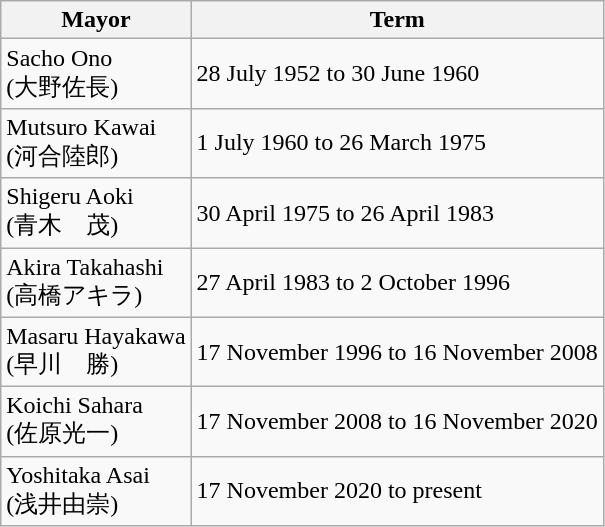<table class="wikitable">
<tr>
<th>Mayor</th>
<th>Term</th>
</tr>
<tr>
<td>Sacho Ono<br>(大野佐長)<br></td>
<td>28 July 1952 to 30 June 1960</td>
</tr>
<tr>
<td>Mutsuro Kawai<br>(河合陸郎)<br></td>
<td>1 July 1960 to 26 March 1975</td>
</tr>
<tr>
<td>Shigeru Aoki<br>(青木　茂)<br></td>
<td>30 April 1975 to 26 April 1983</td>
</tr>
<tr>
<td>Akira Takahashi<br>(高橋アキラ)<br></td>
<td>27 April 1983 to 2 October 1996</td>
</tr>
<tr>
<td>Masaru Hayakawa<br>(早川　勝)<br></td>
<td>17 November 1996 to 16 November 2008</td>
</tr>
<tr>
<td>Koichi Sahara<br>(佐原光一)<br></td>
<td>17 November 2008 to 16 November 2020</td>
</tr>
<tr>
<td>Yoshitaka Asai<br>(浅井由崇)<br></td>
<td>17 November 2020 to present</td>
</tr>
</table>
